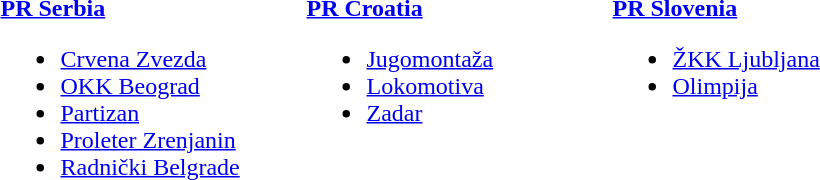<table>
<tr>
<td style="width:200px; vertical-align:top;"><strong> <a href='#'>PR Serbia</a></strong><br><ul><li><a href='#'>Crvena Zvezda</a></li><li><a href='#'>OKK Beograd</a></li><li><a href='#'>Partizan</a></li><li><a href='#'>Proleter Zrenjanin</a></li><li><a href='#'>Radnički Belgrade</a></li></ul></td>
<td style="width:200px; vertical-align:top;"><strong> <a href='#'>PR Croatia</a></strong><br><ul><li><a href='#'>Jugomontaža</a></li><li><a href='#'>Lokomotiva</a></li><li><a href='#'>Zadar</a></li></ul></td>
<td style="width:200px; vertical-align:top;"><strong> <a href='#'>PR Slovenia</a></strong><br><ul><li><a href='#'>ŽKK Ljubljana</a></li><li><a href='#'>Olimpija</a></li></ul></td>
</tr>
</table>
